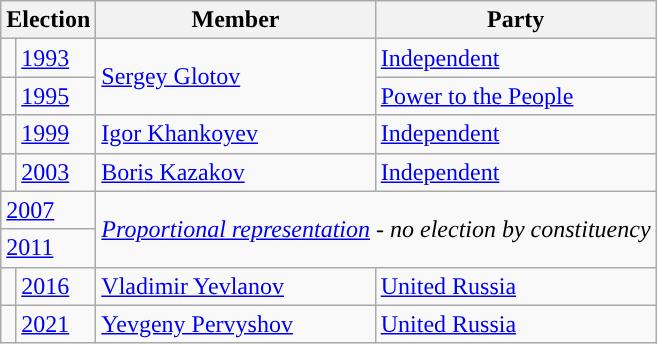<table class="wikitable">
<tr>
<th colspan="2">Election</th>
<th>Member</th>
<th>Party</th>
</tr>
<tr>
<td style="background-color: "></td>
<td><a href='#'>1993</a></td>
<td rowspan=2><a href='#'>Sergey Glotov</a></td>
<td><a href='#'>Independent</a></td>
</tr>
<tr>
<td style="background-color: "></td>
<td><a href='#'>1995</a></td>
<td><a href='#'>Power to the People</a></td>
</tr>
<tr>
<td style="background-color: "></td>
<td><a href='#'>1999</a></td>
<td><a href='#'>Igor Khankoyev</a></td>
<td><a href='#'>Independent</a></td>
</tr>
<tr>
<td style="background-color: "></td>
<td><a href='#'>2003</a></td>
<td><a href='#'>Boris Kazakov</a></td>
<td><a href='#'>Independent</a></td>
</tr>
<tr>
<td colspan=2><a href='#'>2007</a></td>
<td colspan=2 rowspan=2><em><a href='#'>Proportional representation</a> - no election by constituency</em></td>
</tr>
<tr>
<td colspan=2><a href='#'>2011</a></td>
</tr>
<tr>
<td style="background-color: "></td>
<td><a href='#'>2016</a></td>
<td><a href='#'>Vladimir Yevlanov</a></td>
<td><a href='#'>United Russia</a></td>
</tr>
<tr>
<td style="background-color: "></td>
<td><a href='#'>2021</a></td>
<td><a href='#'>Yevgeny Pervyshov</a></td>
<td><a href='#'>United Russia</a></td>
</tr>
</table>
